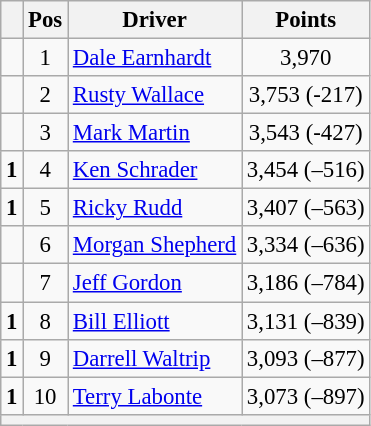<table class="wikitable" style="font-size: 95%;">
<tr>
<th></th>
<th>Pos</th>
<th>Driver</th>
<th>Points</th>
</tr>
<tr>
<td align="left"></td>
<td style="text-align:center;">1</td>
<td><a href='#'>Dale Earnhardt</a></td>
<td style="text-align:center;">3,970</td>
</tr>
<tr>
<td align="left"></td>
<td style="text-align:center;">2</td>
<td><a href='#'>Rusty Wallace</a></td>
<td style="text-align:center;">3,753 (-217)</td>
</tr>
<tr>
<td align="left"></td>
<td style="text-align:center;">3</td>
<td><a href='#'>Mark Martin</a></td>
<td style="text-align:center;">3,543 (-427)</td>
</tr>
<tr>
<td align="left"> <strong>1</strong></td>
<td style="text-align:center;">4</td>
<td><a href='#'>Ken Schrader</a></td>
<td style="text-align:center;">3,454 (–516)</td>
</tr>
<tr>
<td align="left"> <strong>1</strong></td>
<td style="text-align:center;">5</td>
<td><a href='#'>Ricky Rudd</a></td>
<td style="text-align:center;">3,407 (–563)</td>
</tr>
<tr>
<td align="left"></td>
<td style="text-align:center;">6</td>
<td><a href='#'>Morgan Shepherd</a></td>
<td style="text-align:center;">3,334 (–636)</td>
</tr>
<tr>
<td align="left"></td>
<td style="text-align:center;">7</td>
<td><a href='#'>Jeff Gordon</a></td>
<td style="text-align:center;">3,186 (–784)</td>
</tr>
<tr>
<td align="left"> <strong>1</strong></td>
<td style="text-align:center;">8</td>
<td><a href='#'>Bill Elliott</a></td>
<td style="text-align:center;">3,131 (–839)</td>
</tr>
<tr>
<td align="left"> <strong>1</strong></td>
<td style="text-align:center;">9</td>
<td><a href='#'>Darrell Waltrip</a></td>
<td style="text-align:center;">3,093 (–877)</td>
</tr>
<tr>
<td align="left"> <strong>1</strong></td>
<td style="text-align:center;">10</td>
<td><a href='#'>Terry Labonte</a></td>
<td style="text-align:center;">3,073 (–897)</td>
</tr>
<tr class="sortbottom">
<th colspan="9"></th>
</tr>
</table>
